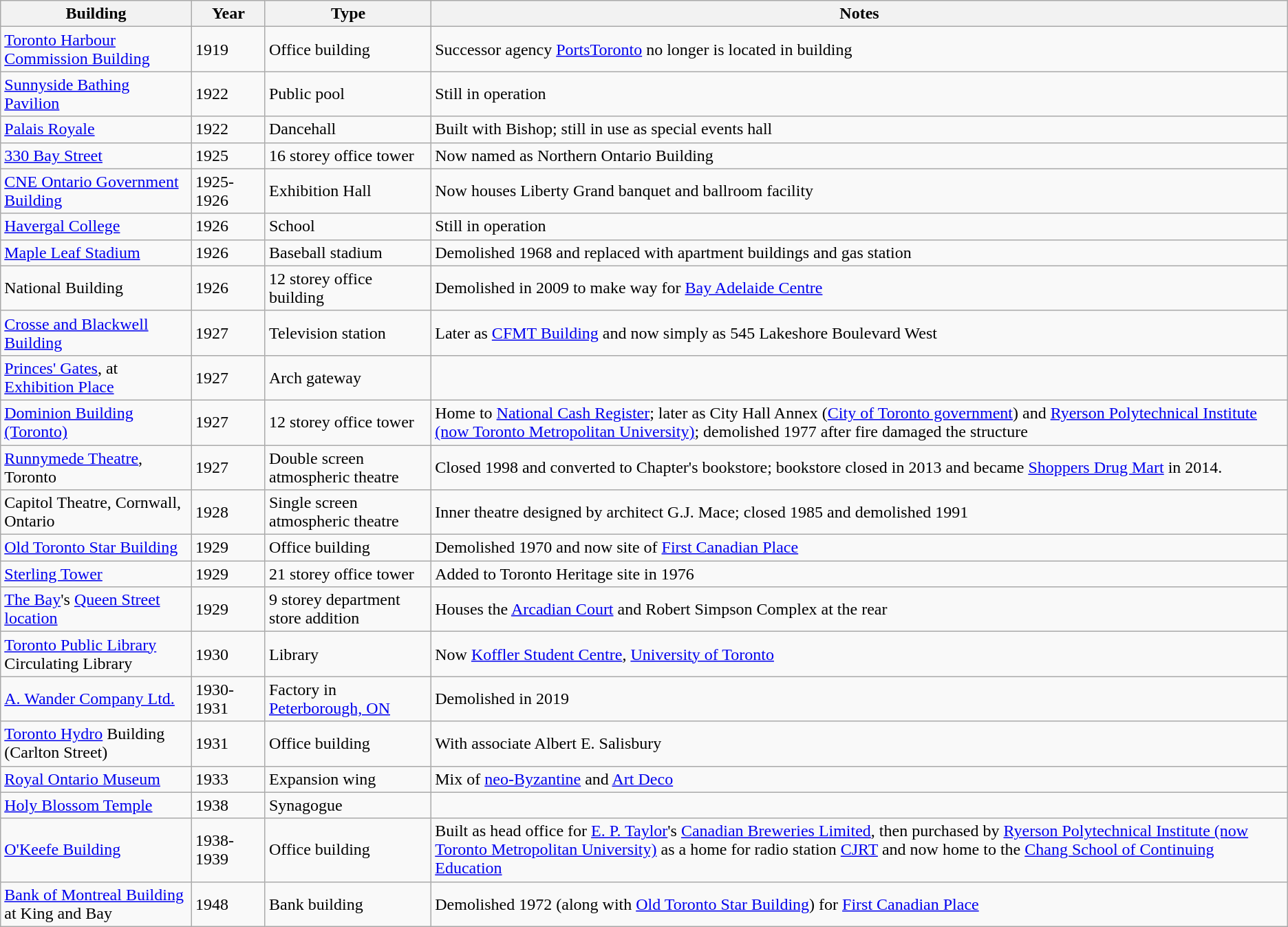<table class="wikitable sortable">
<tr>
<th>Building</th>
<th style="width:4em">Year</th>
<th>Type</th>
<th>Notes</th>
</tr>
<tr>
<td><a href='#'>Toronto Harbour Commission Building</a></td>
<td>1919</td>
<td>Office building</td>
<td>Successor agency <a href='#'>PortsToronto</a> no longer is located in building</td>
</tr>
<tr>
<td><a href='#'>Sunnyside Bathing Pavilion</a></td>
<td>1922</td>
<td>Public pool</td>
<td>Still in operation</td>
</tr>
<tr>
<td><a href='#'>Palais Royale</a></td>
<td>1922</td>
<td>Dancehall</td>
<td>Built with Bishop; still in use as special events hall</td>
</tr>
<tr>
<td><a href='#'>330 Bay Street</a></td>
<td>1925</td>
<td>16 storey office tower</td>
<td>Now named as Northern Ontario Building</td>
</tr>
<tr>
<td><a href='#'>CNE Ontario Government Building</a></td>
<td>1925-1926</td>
<td>Exhibition Hall</td>
<td>Now houses Liberty Grand banquet and ballroom facility</td>
</tr>
<tr>
<td><a href='#'>Havergal College</a></td>
<td>1926</td>
<td>School</td>
<td>Still in operation</td>
</tr>
<tr>
<td><a href='#'>Maple Leaf Stadium</a></td>
<td>1926</td>
<td>Baseball stadium</td>
<td>Demolished 1968 and replaced with apartment buildings and gas station</td>
</tr>
<tr>
<td>National Building</td>
<td>1926</td>
<td>12 storey office building</td>
<td>Demolished in 2009 to make way for <a href='#'>Bay Adelaide Centre</a></td>
</tr>
<tr>
<td><a href='#'>Crosse and Blackwell Building</a></td>
<td>1927</td>
<td>Television station</td>
<td>Later as <a href='#'>CFMT Building</a> and now simply as 545 Lakeshore Boulevard West</td>
</tr>
<tr>
<td><a href='#'>Princes' Gates</a>, at <a href='#'>Exhibition Place</a></td>
<td>1927</td>
<td>Arch gateway</td>
<td></td>
</tr>
<tr>
<td><a href='#'>Dominion Building (Toronto)</a></td>
<td>1927</td>
<td>12 storey office tower</td>
<td>Home to <a href='#'>National Cash Register</a>; later as City Hall Annex (<a href='#'>City of Toronto government</a>) and <a href='#'>Ryerson Polytechnical Institute (now Toronto Metropolitan University)</a>; demolished 1977 after fire damaged the structure</td>
</tr>
<tr>
<td><a href='#'>Runnymede Theatre</a>, Toronto</td>
<td>1927</td>
<td>Double screen atmospheric theatre</td>
<td>Closed 1998 and converted to Chapter's bookstore; bookstore closed in 2013 and became <a href='#'>Shoppers Drug Mart</a> in 2014.</td>
</tr>
<tr>
<td>Capitol Theatre, Cornwall, Ontario</td>
<td>1928</td>
<td>Single screen atmospheric theatre</td>
<td>Inner theatre designed by architect  G.J. Mace; closed 1985 and demolished 1991</td>
</tr>
<tr>
<td><a href='#'>Old Toronto Star Building</a></td>
<td>1929</td>
<td>Office building</td>
<td>Demolished 1970 and now site of <a href='#'>First Canadian Place</a></td>
</tr>
<tr>
<td><a href='#'>Sterling Tower</a></td>
<td>1929</td>
<td>21 storey office tower</td>
<td>Added to Toronto Heritage site in 1976</td>
</tr>
<tr>
<td><a href='#'>The Bay</a>'s <a href='#'>Queen Street location</a></td>
<td>1929</td>
<td>9 storey department store addition</td>
<td>Houses the <a href='#'>Arcadian Court</a> and Robert Simpson Complex at the rear</td>
</tr>
<tr>
<td><a href='#'>Toronto Public Library</a> Circulating Library</td>
<td>1930</td>
<td>Library</td>
<td>Now <a href='#'>Koffler Student Centre</a>, <a href='#'>University of Toronto</a></td>
</tr>
<tr>
<td><a href='#'>A. Wander Company Ltd.</a></td>
<td>1930-1931</td>
<td>Factory in <a href='#'>Peterborough, ON</a></td>
<td>Demolished in 2019</td>
</tr>
<tr>
<td><a href='#'>Toronto Hydro</a> Building (Carlton Street)</td>
<td>1931</td>
<td>Office building</td>
<td>With associate Albert E. Salisbury</td>
</tr>
<tr>
<td><a href='#'>Royal Ontario Museum</a></td>
<td>1933</td>
<td>Expansion wing</td>
<td>Mix of <a href='#'>neo-Byzantine</a> and <a href='#'>Art Deco</a></td>
</tr>
<tr>
<td><a href='#'>Holy Blossom Temple</a></td>
<td>1938</td>
<td>Synagogue</td>
<td></td>
</tr>
<tr>
<td><a href='#'>O'Keefe Building</a></td>
<td>1938-1939</td>
<td>Office building</td>
<td>Built as head office for <a href='#'>E. P. Taylor</a>'s <a href='#'>Canadian Breweries Limited</a>, then purchased by <a href='#'>Ryerson Polytechnical Institute (now Toronto Metropolitan University)</a> as a home for radio station <a href='#'>CJRT</a> and now home to the <a href='#'>Chang School of Continuing Education</a></td>
</tr>
<tr>
<td><a href='#'>Bank of Montreal Building</a> at King and Bay</td>
<td>1948</td>
<td>Bank building</td>
<td>Demolished 1972 (along with <a href='#'>Old Toronto Star Building</a>) for <a href='#'>First Canadian Place</a></td>
</tr>
</table>
